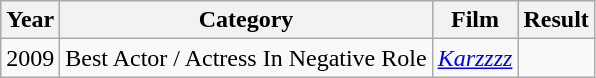<table class="wikitable">
<tr>
<th>Year</th>
<th>Category</th>
<th>Film</th>
<th>Result</th>
</tr>
<tr>
<td>2009</td>
<td>Best Actor / Actress In Negative Role</td>
<td><em><a href='#'>Karzzzz</a></em></td>
<td></td>
</tr>
</table>
